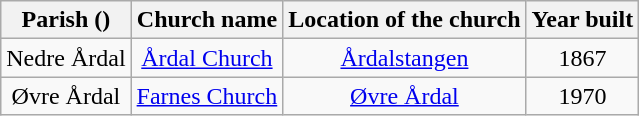<table class="wikitable" style="text-align:center">
<tr>
<th>Parish ()</th>
<th>Church name</th>
<th>Location of the church</th>
<th>Year built</th>
</tr>
<tr>
<td>Nedre Årdal</td>
<td><a href='#'>Årdal Church</a></td>
<td><a href='#'>Årdalstangen</a></td>
<td>1867</td>
</tr>
<tr>
<td>Øvre Årdal</td>
<td><a href='#'>Farnes Church</a></td>
<td><a href='#'>Øvre Årdal</a></td>
<td>1970</td>
</tr>
</table>
